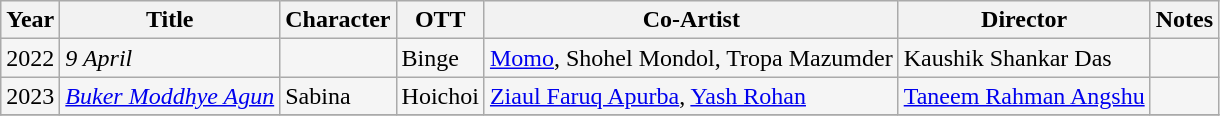<table class="wikitable sortable" style="background:#F5F5F5;">
<tr>
<th>Year</th>
<th>Title</th>
<th>Character</th>
<th>OTT</th>
<th>Co-Artist</th>
<th>Director</th>
<th>Notes</th>
</tr>
<tr>
<td>2022</td>
<td><em>9 April</em></td>
<td></td>
<td>Binge</td>
<td><a href='#'>Momo</a>, Shohel Mondol, Tropa Mazumder</td>
<td>Kaushik Shankar Das</td>
<td></td>
</tr>
<tr>
<td>2023</td>
<td><em><a href='#'>Buker Moddhye Agun</a></em></td>
<td>Sabina</td>
<td>Hoichoi</td>
<td><a href='#'>Ziaul Faruq Apurba</a>, <a href='#'>Yash Rohan</a></td>
<td><a href='#'>Taneem Rahman Angshu</a></td>
<td></td>
</tr>
<tr>
</tr>
</table>
